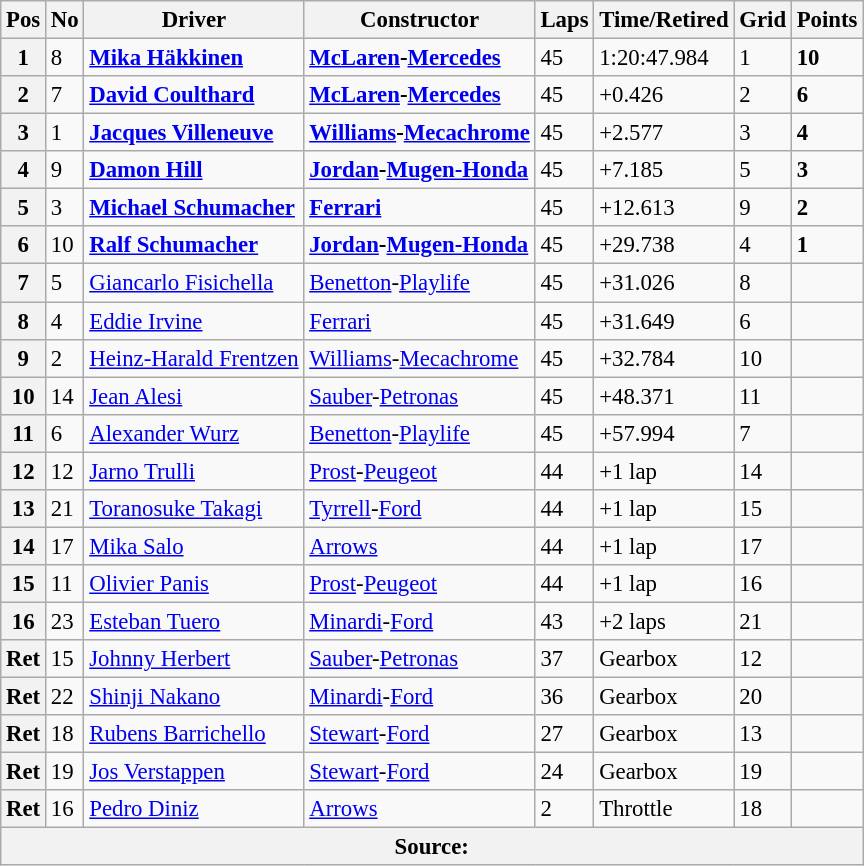<table class="wikitable" style="font-size: 95%;">
<tr>
<th>Pos</th>
<th>No</th>
<th>Driver</th>
<th>Constructor</th>
<th>Laps</th>
<th>Time/Retired</th>
<th>Grid</th>
<th>Points</th>
</tr>
<tr>
<th>1</th>
<td>8</td>
<td> <strong><a href='#'>Mika Häkkinen</a></strong></td>
<td><strong><a href='#'>McLaren</a>-<a href='#'>Mercedes</a></strong></td>
<td>45</td>
<td>1:20:47.984</td>
<td>1</td>
<td><strong>10</strong></td>
</tr>
<tr>
<th>2</th>
<td>7</td>
<td> <strong><a href='#'>David Coulthard</a></strong></td>
<td><strong><a href='#'>McLaren</a>-<a href='#'>Mercedes</a></strong></td>
<td>45</td>
<td>+0.426</td>
<td>2</td>
<td><strong>6</strong></td>
</tr>
<tr>
<th>3</th>
<td>1</td>
<td> <strong><a href='#'>Jacques Villeneuve</a></strong></td>
<td><strong><a href='#'>Williams</a>-<a href='#'>Mecachrome</a></strong></td>
<td>45</td>
<td>+2.577</td>
<td>3</td>
<td><strong>4</strong></td>
</tr>
<tr>
<th>4</th>
<td>9</td>
<td> <strong><a href='#'>Damon Hill</a></strong></td>
<td><strong><a href='#'>Jordan</a>-<a href='#'>Mugen-Honda</a></strong></td>
<td>45</td>
<td>+7.185</td>
<td>5</td>
<td><strong>3</strong></td>
</tr>
<tr>
<th>5</th>
<td>3</td>
<td> <strong><a href='#'>Michael Schumacher</a></strong></td>
<td><strong><a href='#'>Ferrari</a></strong></td>
<td>45</td>
<td>+12.613</td>
<td>9</td>
<td><strong>2</strong></td>
</tr>
<tr>
<th>6</th>
<td>10</td>
<td> <strong><a href='#'>Ralf Schumacher</a></strong></td>
<td><strong><a href='#'>Jordan</a>-<a href='#'>Mugen-Honda</a></strong></td>
<td>45</td>
<td>+29.738</td>
<td>4</td>
<td><strong>1</strong></td>
</tr>
<tr>
<th>7</th>
<td>5</td>
<td> <a href='#'>Giancarlo Fisichella</a></td>
<td><a href='#'>Benetton</a>-<a href='#'>Playlife</a></td>
<td>45</td>
<td>+31.026</td>
<td>8</td>
<td> </td>
</tr>
<tr>
<th>8</th>
<td>4</td>
<td> <a href='#'>Eddie Irvine</a></td>
<td><a href='#'>Ferrari</a></td>
<td>45</td>
<td>+31.649</td>
<td>6</td>
<td> </td>
</tr>
<tr>
<th>9</th>
<td>2</td>
<td> <a href='#'>Heinz-Harald Frentzen</a></td>
<td><a href='#'>Williams</a>-<a href='#'>Mecachrome</a></td>
<td>45</td>
<td>+32.784</td>
<td>10</td>
<td> </td>
</tr>
<tr>
<th>10</th>
<td>14</td>
<td> <a href='#'>Jean Alesi</a></td>
<td><a href='#'>Sauber</a>-<a href='#'>Petronas</a></td>
<td>45</td>
<td>+48.371</td>
<td>11</td>
<td> </td>
</tr>
<tr>
<th>11</th>
<td>6</td>
<td> <a href='#'>Alexander Wurz</a></td>
<td><a href='#'>Benetton</a>-<a href='#'>Playlife</a></td>
<td>45</td>
<td>+57.994</td>
<td>7</td>
<td> </td>
</tr>
<tr>
<th>12</th>
<td>12</td>
<td> <a href='#'>Jarno Trulli</a></td>
<td><a href='#'>Prost</a>-<a href='#'>Peugeot</a></td>
<td>44</td>
<td>+1 lap</td>
<td>14</td>
<td> </td>
</tr>
<tr>
<th>13</th>
<td>21</td>
<td> <a href='#'>Toranosuke Takagi</a></td>
<td><a href='#'>Tyrrell</a>-<a href='#'>Ford</a></td>
<td>44</td>
<td>+1 lap</td>
<td>15</td>
<td> </td>
</tr>
<tr>
<th>14</th>
<td>17</td>
<td> <a href='#'>Mika Salo</a></td>
<td><a href='#'>Arrows</a></td>
<td>44</td>
<td>+1 lap</td>
<td>17</td>
<td> </td>
</tr>
<tr>
<th>15</th>
<td>11</td>
<td> <a href='#'>Olivier Panis</a></td>
<td><a href='#'>Prost</a>-<a href='#'>Peugeot</a></td>
<td>44</td>
<td>+1 lap</td>
<td>16</td>
<td> </td>
</tr>
<tr>
<th>16</th>
<td>23</td>
<td> <a href='#'>Esteban Tuero</a></td>
<td><a href='#'>Minardi</a>-<a href='#'>Ford</a></td>
<td>43</td>
<td>+2 laps</td>
<td>21</td>
<td> </td>
</tr>
<tr>
<th>Ret</th>
<td>15</td>
<td> <a href='#'>Johnny Herbert</a></td>
<td><a href='#'>Sauber</a>-<a href='#'>Petronas</a></td>
<td>37</td>
<td>Gearbox</td>
<td>12</td>
<td> </td>
</tr>
<tr>
<th>Ret</th>
<td>22</td>
<td> <a href='#'>Shinji Nakano</a></td>
<td><a href='#'>Minardi</a>-<a href='#'>Ford</a></td>
<td>36</td>
<td>Gearbox</td>
<td>20</td>
<td> </td>
</tr>
<tr>
<th>Ret</th>
<td>18</td>
<td> <a href='#'>Rubens Barrichello</a></td>
<td><a href='#'>Stewart</a>-<a href='#'>Ford</a></td>
<td>27</td>
<td>Gearbox</td>
<td>13</td>
<td> </td>
</tr>
<tr>
<th>Ret</th>
<td>19</td>
<td> <a href='#'>Jos Verstappen</a></td>
<td><a href='#'>Stewart</a>-<a href='#'>Ford</a></td>
<td>24</td>
<td>Gearbox</td>
<td>19</td>
<td> </td>
</tr>
<tr>
<th>Ret</th>
<td>16</td>
<td> <a href='#'>Pedro Diniz</a></td>
<td><a href='#'>Arrows</a></td>
<td>2</td>
<td>Throttle</td>
<td>18</td>
<td> </td>
</tr>
<tr>
<th colspan="8">Source:</th>
</tr>
</table>
